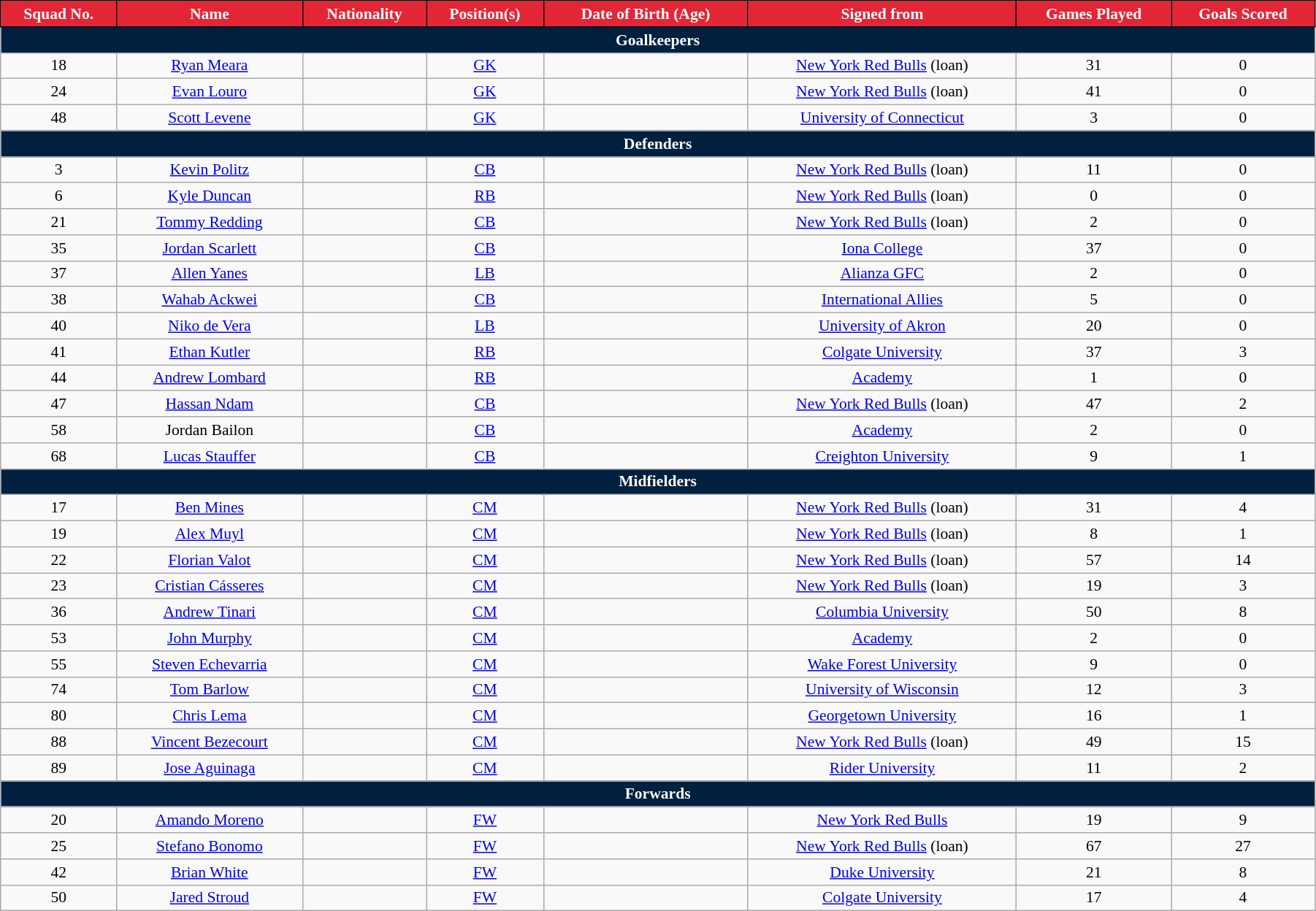<table class="wikitable" style="text-align:center; font-size:90%; width:95%;">
<tr>
<th style="background:#E32636; color:#fff;  border:1px solid #0e0e0e; text-align:center;">Squad No.</th>
<th style="background:#E32636; color:#fff;  border:1px solid #0e0e0e; text-align:center;">Name</th>
<th style="background:#E32636; color:#fff;  border:1px solid #0e0e0e; text-align:center;">Nationality</th>
<th style="background:#E32636; color:#fff;  border:1px solid #0e0e0e; text-align:center;">Position(s)</th>
<th style="background:#E32636; color:#fff;  border:1px solid #0e0e0e; text-align:center;">Date of Birth (Age)</th>
<th style="background:#E32636; color:#fff;  border:1px solid #0e0e0e; text-align:center;">Signed from</th>
<th style="background:#E32636; color:#fff;  border:1px solid #0e0e0e; text-align:center;">Games Played</th>
<th style="background:#E32636; color:#fff;  border:1px solid #0e0e0e; text-align:center;">Goals Scored</th>
</tr>
<tr>
<th colspan="8" style="background:#002040; color:white; text-align:center;">Goalkeepers</th>
</tr>
<tr>
<td>18</td>
<td><a href='#'>Ryan Meara</a></td>
<td></td>
<td><a href='#'>GK</a></td>
<td></td>
<td> <a href='#'>New York Red Bulls</a> (loan)</td>
<td>31</td>
<td>0</td>
</tr>
<tr>
<td>24</td>
<td><a href='#'>Evan Louro</a></td>
<td></td>
<td><a href='#'>GK</a></td>
<td></td>
<td> <a href='#'>New York Red Bulls</a> (loan)</td>
<td>41</td>
<td>0</td>
</tr>
<tr>
<td>48</td>
<td><a href='#'>Scott Levene</a></td>
<td></td>
<td><a href='#'>GK</a></td>
<td></td>
<td> <a href='#'>University of Connecticut</a></td>
<td>3</td>
<td>0</td>
</tr>
<tr>
<th colspan="8" style="background:#002040; color:white; text-align:center;"><strong>Defenders</strong></th>
</tr>
<tr>
<td>3</td>
<td><a href='#'>Kevin Politz</a></td>
<td></td>
<td><a href='#'>CB</a></td>
<td></td>
<td> <a href='#'>New York Red Bulls</a> (loan)</td>
<td>11</td>
<td>0</td>
</tr>
<tr>
<td>6</td>
<td><a href='#'>Kyle Duncan</a></td>
<td></td>
<td><a href='#'>RB</a></td>
<td></td>
<td> <a href='#'>New York Red Bulls</a> (loan)</td>
<td>0</td>
<td>0</td>
</tr>
<tr>
<td>21</td>
<td><a href='#'>Tommy Redding</a></td>
<td></td>
<td><a href='#'>CB</a></td>
<td></td>
<td> <a href='#'>New York Red Bulls</a> (loan)</td>
<td>2</td>
<td>0</td>
</tr>
<tr>
<td>35</td>
<td><a href='#'>Jordan Scarlett</a></td>
<td></td>
<td><a href='#'>CB</a></td>
<td></td>
<td> <a href='#'>Iona College</a></td>
<td>37</td>
<td>0</td>
</tr>
<tr>
<td>37</td>
<td><a href='#'>Allen Yanes</a></td>
<td></td>
<td><a href='#'>LB</a></td>
<td></td>
<td> <a href='#'>Alianza GFC</a></td>
<td>2</td>
<td>0</td>
</tr>
<tr>
<td>38</td>
<td><a href='#'>Wahab Ackwei</a></td>
<td></td>
<td><a href='#'>CB</a></td>
<td></td>
<td> <a href='#'>International Allies</a></td>
<td>5</td>
<td>0</td>
</tr>
<tr>
<td>40</td>
<td><a href='#'>Niko de Vera</a></td>
<td></td>
<td><a href='#'>LB</a></td>
<td></td>
<td> <a href='#'>University of Akron</a></td>
<td>20</td>
<td>0</td>
</tr>
<tr>
<td>41</td>
<td><a href='#'>Ethan Kutler</a></td>
<td></td>
<td><a href='#'>RB</a></td>
<td></td>
<td> <a href='#'>Colgate University</a></td>
<td>37</td>
<td>3</td>
</tr>
<tr>
<td>44</td>
<td><a href='#'>Andrew Lombard</a></td>
<td></td>
<td><a href='#'>RB</a></td>
<td></td>
<td><a href='#'>Academy</a></td>
<td>1</td>
<td>0</td>
</tr>
<tr>
<td>47</td>
<td><a href='#'>Hassan Ndam</a></td>
<td></td>
<td><a href='#'>CB</a></td>
<td></td>
<td> <a href='#'>New York Red Bulls</a> (loan)</td>
<td>47</td>
<td>2</td>
</tr>
<tr>
<td>58</td>
<td>Jordan Bailon</td>
<td></td>
<td><a href='#'>CB</a></td>
<td></td>
<td><a href='#'>Academy</a></td>
<td>2</td>
<td>0</td>
</tr>
<tr>
<td>68</td>
<td><a href='#'>Lucas Stauffer</a></td>
<td></td>
<td><a href='#'>CB</a></td>
<td></td>
<td><a href='#'>Creighton University</a></td>
<td>9</td>
<td>1</td>
</tr>
<tr>
<th colspan="8" style="background:#002040; color:white; text-align:center;">Midfielders</th>
</tr>
<tr>
<td>17</td>
<td><a href='#'>Ben Mines</a></td>
<td></td>
<td><a href='#'>CM</a></td>
<td></td>
<td> <a href='#'>New York Red Bulls</a> (loan)</td>
<td>31</td>
<td>4</td>
</tr>
<tr>
<td>19</td>
<td><a href='#'>Alex Muyl</a></td>
<td></td>
<td><a href='#'>CM</a></td>
<td></td>
<td> <a href='#'>New York Red Bulls</a> (loan)</td>
<td>8</td>
<td>1</td>
</tr>
<tr>
<td>22</td>
<td><a href='#'>Florian Valot</a></td>
<td></td>
<td><a href='#'>CM</a></td>
<td></td>
<td> <a href='#'>New York Red Bulls</a> (loan)</td>
<td>57</td>
<td>14</td>
</tr>
<tr>
<td>23</td>
<td><a href='#'>Cristian Cásseres</a></td>
<td></td>
<td><a href='#'>CM</a></td>
<td></td>
<td> <a href='#'>New York Red Bulls</a> (loan)</td>
<td>19</td>
<td>3</td>
</tr>
<tr>
<td>36</td>
<td><a href='#'>Andrew Tinari</a></td>
<td></td>
<td><a href='#'>CM</a></td>
<td></td>
<td> <a href='#'>Columbia University</a></td>
<td>50</td>
<td>8</td>
</tr>
<tr>
<td>53</td>
<td><a href='#'>John Murphy</a></td>
<td></td>
<td><a href='#'>CM</a></td>
<td></td>
<td><a href='#'>Academy</a></td>
<td>2</td>
<td>0</td>
</tr>
<tr>
<td>55</td>
<td><a href='#'>Steven Echevarria</a></td>
<td></td>
<td><a href='#'>CM</a></td>
<td></td>
<td> <a href='#'>Wake Forest University</a></td>
<td>9</td>
<td>0</td>
</tr>
<tr>
<td>74</td>
<td><a href='#'>Tom Barlow</a></td>
<td></td>
<td><a href='#'>CM</a></td>
<td></td>
<td> <a href='#'>University of Wisconsin</a></td>
<td>12</td>
<td>3</td>
</tr>
<tr>
<td>80</td>
<td><a href='#'>Chris Lema</a></td>
<td></td>
<td><a href='#'>CM</a></td>
<td></td>
<td> <a href='#'>Georgetown University</a></td>
<td>16</td>
<td>1</td>
</tr>
<tr>
<td>88</td>
<td><a href='#'>Vincent Bezecourt</a></td>
<td></td>
<td><a href='#'>CM</a></td>
<td></td>
<td> <a href='#'>New York Red Bulls</a> (loan)</td>
<td>49</td>
<td>15</td>
</tr>
<tr>
<td>89</td>
<td><a href='#'>Jose Aguinaga</a></td>
<td></td>
<td><a href='#'>CM</a></td>
<td></td>
<td> <a href='#'>Rider University</a></td>
<td>11</td>
<td>2</td>
</tr>
<tr>
<th colspan="8" style="background:#002040; color:white; text-align:center;">Forwards</th>
</tr>
<tr>
<td>20</td>
<td><a href='#'>Amando Moreno</a></td>
<td></td>
<td><a href='#'>FW</a></td>
<td></td>
<td> <a href='#'>New York Red Bulls</a></td>
<td>19</td>
<td>9</td>
</tr>
<tr>
<td>25</td>
<td><a href='#'>Stefano Bonomo</a></td>
<td></td>
<td><a href='#'>FW</a></td>
<td></td>
<td> <a href='#'>New York Red Bulls</a> (loan)</td>
<td>67</td>
<td>27</td>
</tr>
<tr>
<td>42</td>
<td><a href='#'>Brian White</a></td>
<td></td>
<td><a href='#'>FW</a></td>
<td></td>
<td> <a href='#'>Duke University</a></td>
<td>21</td>
<td>8</td>
</tr>
<tr>
<td>50</td>
<td><a href='#'>Jared Stroud</a></td>
<td></td>
<td><a href='#'>FW</a></td>
<td></td>
<td> <a href='#'>Colgate University</a></td>
<td>17</td>
<td>4</td>
</tr>
</table>
